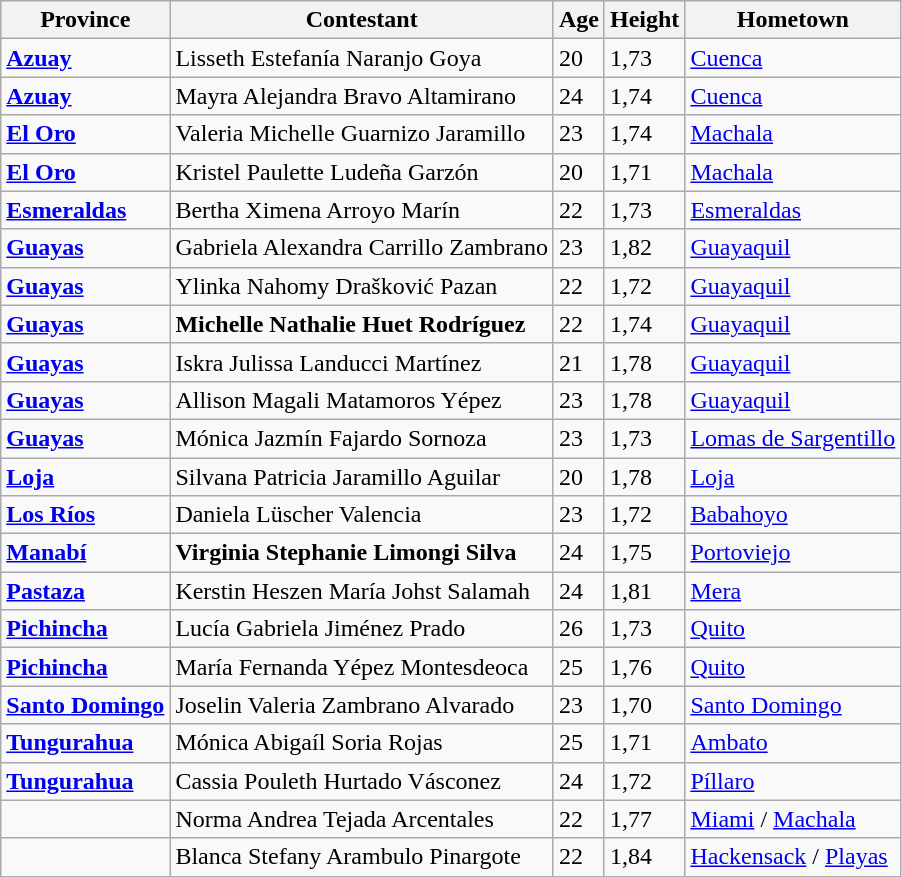<table class="wikitable">
<tr>
<th>Province</th>
<th>Contestant</th>
<th>Age</th>
<th>Height</th>
<th>Hometown</th>
</tr>
<tr>
<td> <strong><a href='#'>Azuay</a></strong></td>
<td>Lisseth Estefanía Naranjo Goya</td>
<td>20</td>
<td>1,73</td>
<td><a href='#'>Cuenca</a></td>
</tr>
<tr>
<td> <strong><a href='#'>Azuay</a></strong></td>
<td>Mayra Alejandra Bravo Altamirano</td>
<td>24</td>
<td>1,74</td>
<td><a href='#'>Cuenca</a></td>
</tr>
<tr>
<td> <strong><a href='#'>El Oro</a></strong></td>
<td>Valeria Michelle Guarnizo Jaramillo</td>
<td>23</td>
<td>1,74</td>
<td><a href='#'>Machala</a></td>
</tr>
<tr>
<td> <strong><a href='#'>El Oro</a></strong></td>
<td>Kristel Paulette Ludeña Garzón</td>
<td>20</td>
<td>1,71</td>
<td><a href='#'>Machala</a></td>
</tr>
<tr>
<td> <strong><a href='#'>Esmeraldas</a></strong></td>
<td>Bertha Ximena Arroyo Marín</td>
<td>22</td>
<td>1,73</td>
<td><a href='#'>Esmeraldas</a></td>
</tr>
<tr>
<td> <strong><a href='#'>Guayas</a></strong></td>
<td>Gabriela Alexandra Carrillo Zambrano</td>
<td>23</td>
<td>1,82</td>
<td><a href='#'>Guayaquil</a></td>
</tr>
<tr>
<td> <strong><a href='#'>Guayas</a></strong></td>
<td>Ylinka Nahomy Drašković Pazan</td>
<td>22</td>
<td>1,72</td>
<td><a href='#'>Guayaquil</a></td>
</tr>
<tr>
<td> <strong><a href='#'>Guayas</a></strong></td>
<td><strong>Michelle Nathalie Huet Rodríguez</strong></td>
<td>22</td>
<td>1,74</td>
<td><a href='#'>Guayaquil</a></td>
</tr>
<tr>
<td> <strong><a href='#'>Guayas</a></strong></td>
<td>Iskra Julissa Landucci Martínez</td>
<td>21</td>
<td>1,78</td>
<td><a href='#'>Guayaquil</a></td>
</tr>
<tr>
<td> <strong><a href='#'>Guayas</a></strong></td>
<td>Allison Magali Matamoros Yépez</td>
<td>23</td>
<td>1,78</td>
<td><a href='#'>Guayaquil</a></td>
</tr>
<tr>
<td> <strong><a href='#'>Guayas</a></strong></td>
<td>Mónica Jazmín Fajardo Sornoza</td>
<td>23</td>
<td>1,73</td>
<td><a href='#'>Lomas de Sargentillo</a></td>
</tr>
<tr>
<td> <strong><a href='#'>Loja</a></strong></td>
<td>Silvana Patricia Jaramillo Aguilar</td>
<td>20</td>
<td>1,78</td>
<td><a href='#'>Loja</a></td>
</tr>
<tr>
<td> <strong><a href='#'>Los Ríos</a></strong></td>
<td>Daniela Lüscher Valencia</td>
<td>23</td>
<td>1,72</td>
<td><a href='#'>Babahoyo</a></td>
</tr>
<tr>
<td> <strong><a href='#'>Manabí</a></strong></td>
<td><strong>Virginia Stephanie Limongi Silva</strong></td>
<td>24</td>
<td>1,75</td>
<td><a href='#'>Portoviejo</a></td>
</tr>
<tr>
<td> <strong><a href='#'>Pastaza</a></strong></td>
<td>Kerstin Heszen María Johst Salamah</td>
<td>24</td>
<td>1,81</td>
<td><a href='#'>Mera</a></td>
</tr>
<tr>
<td> <strong><a href='#'>Pichincha</a></strong></td>
<td>Lucía Gabriela Jiménez Prado</td>
<td>26</td>
<td>1,73</td>
<td><a href='#'>Quito</a></td>
</tr>
<tr>
<td> <strong><a href='#'>Pichincha</a></strong></td>
<td>María Fernanda Yépez Montesdeoca</td>
<td>25</td>
<td>1,76</td>
<td><a href='#'>Quito</a></td>
</tr>
<tr>
<td> <strong><a href='#'>Santo Domingo</a></strong></td>
<td>Joselin Valeria Zambrano Alvarado</td>
<td>23</td>
<td>1,70</td>
<td><a href='#'>Santo Domingo</a></td>
</tr>
<tr>
<td> <strong><a href='#'>Tungurahua</a></strong></td>
<td>Mónica Abigaíl Soria Rojas</td>
<td>25</td>
<td>1,71</td>
<td><a href='#'>Ambato</a></td>
</tr>
<tr>
<td> <strong><a href='#'>Tungurahua</a></strong></td>
<td>Cassia Pouleth Hurtado Vásconez</td>
<td>24</td>
<td>1,72</td>
<td><a href='#'>Píllaro</a></td>
</tr>
<tr>
<td><strong></strong></td>
<td>Norma Andrea Tejada Arcentales</td>
<td>22</td>
<td>1,77</td>
<td><a href='#'>Miami</a> / <a href='#'>Machala</a></td>
</tr>
<tr>
<td><strong></strong></td>
<td>Blanca Stefany Arambulo Pinargote</td>
<td>22</td>
<td>1,84</td>
<td><a href='#'>Hackensack</a> / <a href='#'>Playas</a></td>
</tr>
</table>
